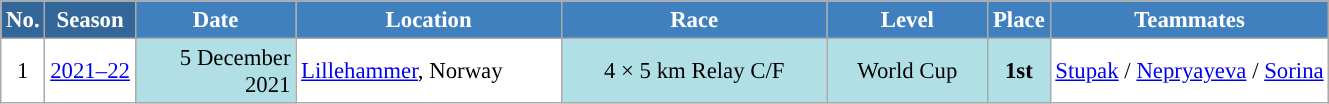<table class="wikitable sortable" style="font-size:95%; text-align:center; border:grey solid 1px; border-collapse:collapse; background:#ffffff;">
<tr style="background:#efefef;">
<th style="background-color:#369; color:white;">No.</th>
<th style="background-color:#369; color:white;">Season</th>
<th style="background-color:#4180be; color:white; width:100px;">Date</th>
<th style="background-color:#4180be; color:white; width:170px;">Location</th>
<th style="background-color:#4180be; color:white; width:170px;">Race</th>
<th style="background-color:#4180be; color:white; width:100px;">Level</th>
<th style="background-color:#4180be; color:white;">Place</th>
<th style="background-color:#4180be; color:white;">Teammates</th>
</tr>
<tr>
<td align=center>1</td>
<td align=center><a href='#'>2021–22</a></td>
<td bgcolor="#BOEOE6" align=right>5 December 2021</td>
<td align=left> <a href='#'>Lillehammer</a>, Norway</td>
<td bgcolor="#BOEOE6">4 × 5 km Relay C/F</td>
<td bgcolor="#BOEOE6">World Cup</td>
<td bgcolor="#BOEOE6"><strong>1st</strong></td>
<td><a href='#'>Stupak</a> / <a href='#'>Nepryayeva</a> / <a href='#'>Sorina</a></td>
</tr>
</table>
